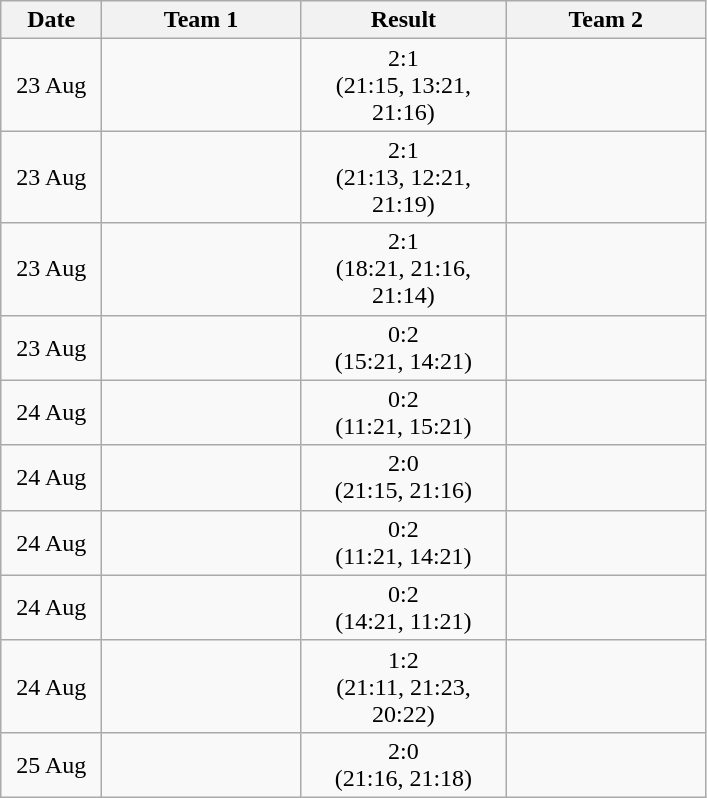<table class="wikitable" style="text-align:center">
<tr>
<th width=60>Date</th>
<th width=125>Team 1</th>
<th width=130>Result</th>
<th width=125>Team 2</th>
</tr>
<tr>
<td>23 Aug</td>
<td style="text-align:right;"></td>
<td>2:1 <br> (21:15, 13:21, 21:16)</td>
<td style="text-align:left;"></td>
</tr>
<tr>
<td>23 Aug</td>
<td style="text-align:right;"></td>
<td>2:1 <br> (21:13, 12:21, 21:19)</td>
<td style="text-align:left;"></td>
</tr>
<tr>
<td>23 Aug</td>
<td style="text-align:right;"></td>
<td>2:1 <br> (18:21, 21:16, 21:14)</td>
<td style="text-align:left;"></td>
</tr>
<tr>
<td>23 Aug</td>
<td style="text-align:right;"></td>
<td>0:2 <br> (15:21, 14:21)</td>
<td style="text-align:left;"></td>
</tr>
<tr>
<td>24 Aug</td>
<td style="text-align:right;"></td>
<td>0:2 <br> (11:21, 15:21)</td>
<td style="text-align:left;"></td>
</tr>
<tr>
<td>24 Aug</td>
<td style="text-align:right;"></td>
<td>2:0 <br> (21:15, 21:16)</td>
<td style="text-align:left;"></td>
</tr>
<tr>
<td>24 Aug</td>
<td style="text-align:right;"></td>
<td>0:2 <br> (11:21, 14:21)</td>
<td style="text-align:left;"></td>
</tr>
<tr>
<td>24 Aug</td>
<td style="text-align:right;"></td>
<td>0:2 <br> (14:21, 11:21)</td>
<td style="text-align:left;"></td>
</tr>
<tr>
<td>24 Aug</td>
<td style="text-align:right;"></td>
<td>1:2 <br> (21:11, 21:23, 20:22)</td>
<td style="text-align:left;"></td>
</tr>
<tr>
<td>25 Aug</td>
<td style="text-align:right;"></td>
<td>2:0 <br> (21:16, 21:18)</td>
<td style="text-align:left;"></td>
</tr>
</table>
